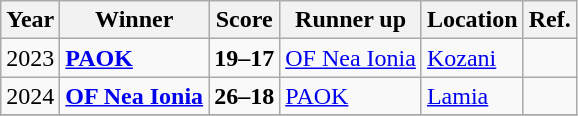<table class=wikitable>
<tr>
<th>Year</th>
<th>Winner</th>
<th>Score</th>
<th>Runner up</th>
<th>Location</th>
<th>Ref.</th>
</tr>
<tr>
<td>2023</td>
<td><strong><a href='#'>PAOK</a></strong></td>
<td style="text-align:center"><strong>19–17</strong></td>
<td><a href='#'>OF Nea Ionia</a></td>
<td><a href='#'>Kozani</a></td>
<td></td>
</tr>
<tr>
<td>2024</td>
<td><strong><a href='#'>OF Nea Ionia</a></strong></td>
<td style="text-align:center"><strong>26–18</strong></td>
<td><a href='#'>PAOK</a></td>
<td><a href='#'>Lamia</a></td>
<td></td>
</tr>
<tr>
</tr>
</table>
